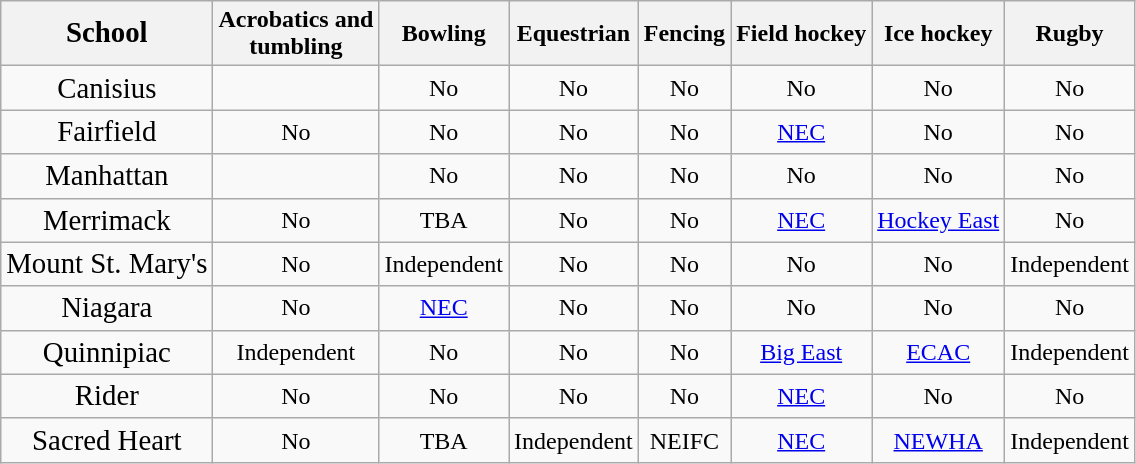<table class="wikitable" style="text-align:center;">
<tr>
<th><big>School</big></th>
<th>Acrobatics and<br>tumbling</th>
<th>Bowling</th>
<th>Equestrian</th>
<th>Fencing</th>
<th>Field hockey</th>
<th>Ice hockey</th>
<th>Rugby</th>
</tr>
<tr>
<td><big>Canisius</big></td>
<td></td>
<td>No</td>
<td>No</td>
<td>No</td>
<td>No</td>
<td>No</td>
<td>No</td>
</tr>
<tr>
<td><big>Fairfield</big></td>
<td>No</td>
<td>No</td>
<td>No</td>
<td>No</td>
<td><a href='#'>NEC</a></td>
<td>No</td>
<td>No</td>
</tr>
<tr>
<td><big>Manhattan</big></td>
<td></td>
<td>No</td>
<td>No</td>
<td>No</td>
<td>No</td>
<td>No</td>
<td>No</td>
</tr>
<tr>
<td><big>Merrimack</big></td>
<td>No</td>
<td>TBA</td>
<td>No</td>
<td>No</td>
<td><a href='#'>NEC</a></td>
<td><a href='#'>Hockey East</a></td>
<td>No</td>
</tr>
<tr>
<td><big>Mount St. Mary's</big></td>
<td>No</td>
<td>Independent</td>
<td>No</td>
<td>No</td>
<td>No</td>
<td>No</td>
<td>Independent</td>
</tr>
<tr>
<td><big>Niagara</big></td>
<td>No</td>
<td><a href='#'>NEC</a></td>
<td>No</td>
<td>No</td>
<td>No</td>
<td>No</td>
<td>No</td>
</tr>
<tr>
<td><big>Quinnipiac</big></td>
<td>Independent</td>
<td>No</td>
<td>No</td>
<td>No</td>
<td><a href='#'>Big East</a></td>
<td><a href='#'>ECAC</a></td>
<td>Independent</td>
</tr>
<tr>
<td><big>Rider</big></td>
<td>No</td>
<td>No</td>
<td>No</td>
<td>No</td>
<td><a href='#'>NEC</a></td>
<td>No</td>
<td>No</td>
</tr>
<tr>
<td><big>Sacred Heart</big></td>
<td>No</td>
<td>TBA</td>
<td>Independent</td>
<td><abbr>NEIFC</abbr></td>
<td><a href='#'>NEC</a></td>
<td><a href='#'>NEWHA</a></td>
<td>Independent</td>
</tr>
</table>
